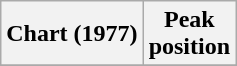<table class="wikitable sortable plainrowheaders" style="text-align:center">
<tr>
<th scope="col">Chart (1977)</th>
<th scope="col">Peak<br>position</th>
</tr>
<tr>
</tr>
</table>
